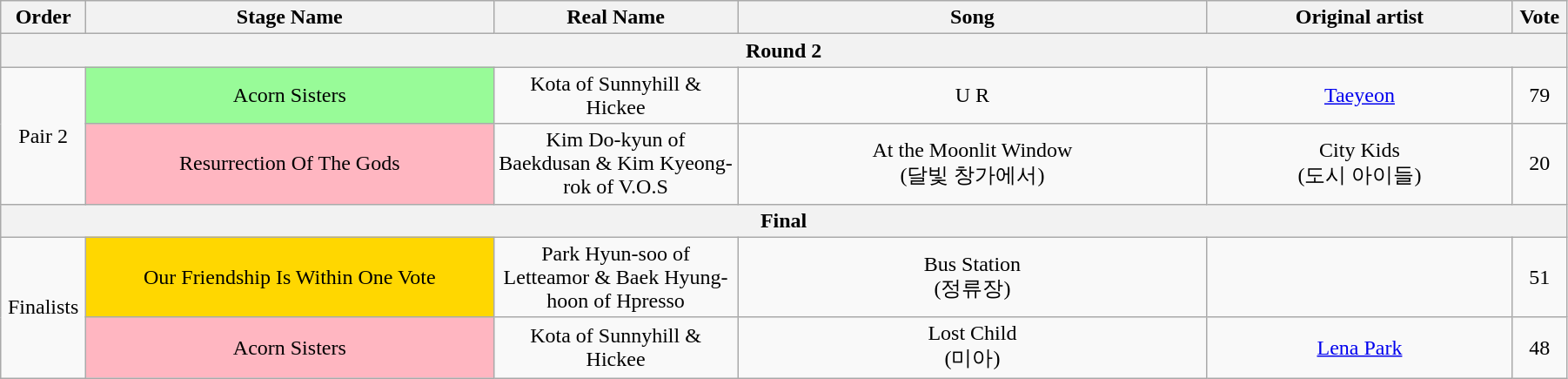<table class="wikitable" style="text-align:center; width:95%;">
<tr>
<th style="width:1%;">Order</th>
<th style="width:20%;">Stage Name</th>
<th style="width:12%;">Real Name</th>
<th style="width:23%;">Song</th>
<th style="width:15%;">Original artist</th>
<th style="width:1%;">Vote</th>
</tr>
<tr>
<th colspan=6>Round 2</th>
</tr>
<tr>
<td rowspan=2>Pair 2</td>
<td bgcolor="palegreen">Acorn Sisters</td>
<td>Kota of Sunnyhill & Hickee</td>
<td>U R</td>
<td><a href='#'>Taeyeon</a></td>
<td>79</td>
</tr>
<tr>
<td bgcolor="lightpink">Resurrection Of The Gods</td>
<td>Kim Do-kyun of Baekdusan & Kim Kyeong-rok of V.O.S</td>
<td>At the Moonlit Window<br>(달빛 창가에서)</td>
<td>City Kids<br>(도시 아이들)</td>
<td>20</td>
</tr>
<tr>
<th colspan=6>Final</th>
</tr>
<tr>
<td rowspan=2>Finalists</td>
<td bgcolor="gold">Our Friendship Is Within One Vote</td>
<td>Park Hyun-soo of Letteamor & Baek Hyung-hoon of Hpresso</td>
<td>Bus Station<br>(정류장)</td>
<td></td>
<td>51</td>
</tr>
<tr>
<td bgcolor="lightpink">Acorn Sisters</td>
<td>Kota of Sunnyhill & Hickee</td>
<td>Lost Child<br>(미아)</td>
<td><a href='#'>Lena Park</a></td>
<td>48</td>
</tr>
</table>
